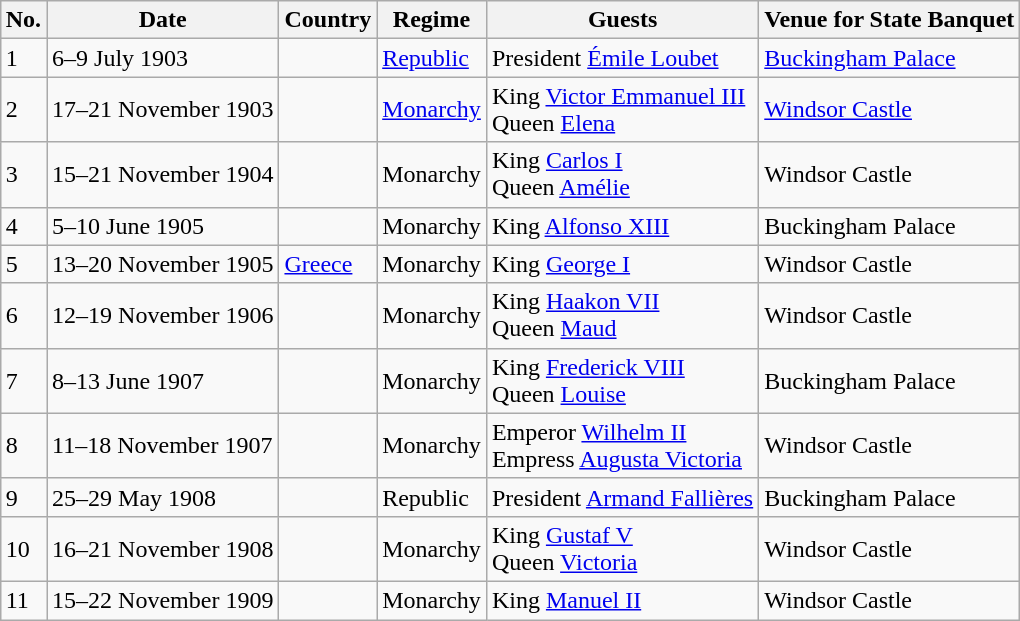<table class="wikitable sortable" border="1" style="margin: 1em auto 1em auto">
<tr>
<th>No.</th>
<th class="unsortable">Date</th>
<th>Country</th>
<th>Regime</th>
<th class="unsortable">Guests</th>
<th>Venue for State Banquet</th>
</tr>
<tr>
<td>1</td>
<td>6–9 July 1903</td>
<td></td>
<td><a href='#'>Republic</a></td>
<td>President <a href='#'>Émile Loubet</a></td>
<td><a href='#'>Buckingham Palace</a></td>
</tr>
<tr>
<td>2</td>
<td>17–21 November 1903</td>
<td></td>
<td><a href='#'>Monarchy</a></td>
<td>King <a href='#'>Victor Emmanuel III</a><br>Queen <a href='#'>Elena</a></td>
<td><a href='#'>Windsor Castle</a></td>
</tr>
<tr>
<td>3</td>
<td>15–21 November 1904</td>
<td></td>
<td>Monarchy</td>
<td>King <a href='#'>Carlos I</a><br>Queen <a href='#'>Amélie</a></td>
<td>Windsor Castle</td>
</tr>
<tr>
<td>4</td>
<td>5–10 June 1905</td>
<td></td>
<td>Monarchy</td>
<td>King <a href='#'>Alfonso XIII</a></td>
<td>Buckingham Palace</td>
</tr>
<tr>
<td>5</td>
<td>13–20 November 1905</td>
<td> <a href='#'>Greece</a></td>
<td>Monarchy</td>
<td>King <a href='#'>George I</a></td>
<td>Windsor Castle</td>
</tr>
<tr>
<td>6</td>
<td>12–19 November 1906</td>
<td></td>
<td>Monarchy</td>
<td>King <a href='#'>Haakon VII</a><br>Queen <a href='#'>Maud</a></td>
<td>Windsor Castle</td>
</tr>
<tr>
<td>7</td>
<td>8–13 June 1907</td>
<td></td>
<td>Monarchy</td>
<td>King <a href='#'>Frederick VIII</a><br>Queen <a href='#'>Louise</a></td>
<td>Buckingham Palace</td>
</tr>
<tr>
<td>8</td>
<td>11–18 November 1907</td>
<td></td>
<td>Monarchy</td>
<td>Emperor <a href='#'>Wilhelm II</a><br>Empress <a href='#'>Augusta Victoria</a></td>
<td>Windsor Castle</td>
</tr>
<tr>
<td>9</td>
<td>25–29 May 1908</td>
<td></td>
<td>Republic</td>
<td>President <a href='#'>Armand Fallières</a></td>
<td>Buckingham Palace</td>
</tr>
<tr>
<td>10</td>
<td>16–21 November 1908</td>
<td></td>
<td>Monarchy</td>
<td>King <a href='#'>Gustaf V</a><br>Queen <a href='#'>Victoria</a></td>
<td>Windsor Castle</td>
</tr>
<tr>
<td>11</td>
<td>15–22 November 1909</td>
<td></td>
<td>Monarchy</td>
<td>King <a href='#'>Manuel II</a></td>
<td>Windsor Castle</td>
</tr>
</table>
